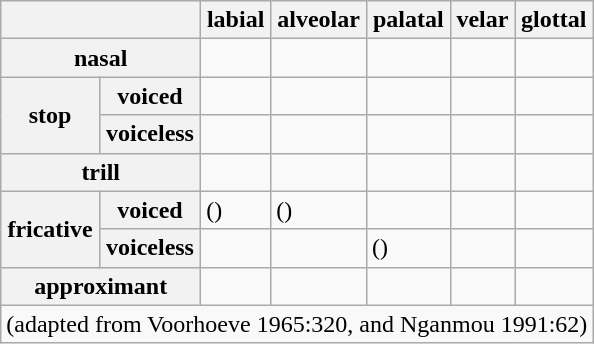<table class="wikitable">
<tr>
<th colspan="2"></th>
<th>labial</th>
<th>alveolar</th>
<th>palatal</th>
<th>velar</th>
<th>glottal</th>
</tr>
<tr>
<th colspan="2">nasal</th>
<td></td>
<td></td>
<td></td>
<td></td>
<td></td>
</tr>
<tr>
<th rowspan="2">stop</th>
<th>voiced</th>
<td></td>
<td></td>
<td></td>
<td></td>
<td></td>
</tr>
<tr>
<th>voiceless</th>
<td></td>
<td></td>
<td></td>
<td></td>
<td></td>
</tr>
<tr>
<th colspan=2>trill</th>
<td></td>
<td></td>
<td></td>
<td></td>
<td></td>
</tr>
<tr>
<th rowspan=2>fricative</th>
<th>voiced</th>
<td>()</td>
<td>()</td>
<td></td>
<td></td>
<td></td>
</tr>
<tr>
<th>voiceless</th>
<td></td>
<td></td>
<td>()</td>
<td></td>
<td></td>
</tr>
<tr>
<th colspan="2">approximant</th>
<td></td>
<td></td>
<td></td>
<td></td>
<td></td>
</tr>
<tr>
<td colspan="9">(adapted from Voorhoeve 1965:320, and Nganmou 1991:62)</td>
</tr>
</table>
